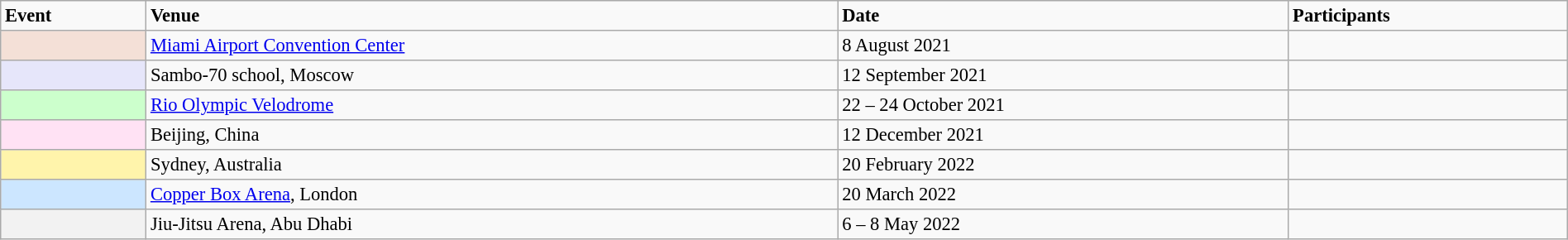<table class="wikitable" style="text-align: left; font-size: 94%; width: 100%;">
<tr>
<td><strong>Event</strong></td>
<td><strong>Venue</strong></td>
<td><strong>Date</strong></td>
<td><strong>Participants</strong></td>
</tr>
<tr>
<th scope="row" align="center" style="background: #f4e0d7;  text-align: left"></th>
<td><a href='#'>Miami Airport Convention Center</a></td>
<td>8 August 2021</td>
<td></td>
</tr>
<tr>
<th scope="row" align="center" style="background: #E6E6FA;  text-align: left"></th>
<td>Sambo-70 school, Moscow</td>
<td>12 September 2021</td>
<td></td>
</tr>
<tr>
<th scope="row" align="center" style="background: #ccffcc;  text-align: left"></th>
<td><a href='#'>Rio Olympic Velodrome</a></td>
<td>22 – 24 October 2021</td>
<td></td>
</tr>
<tr>
<th scope="row" align="center" style="background: #ffe2f4;  text-align: left"></th>
<td>Beijing, China</td>
<td>12 December 2021</td>
<td></td>
</tr>
<tr>
<th scope="row" align="center" style="background: #fff4ab;  text-align: left"></th>
<td>Sydney, Australia</td>
<td>20 February 2022</td>
<td></td>
</tr>
<tr>
<th scope="row" align="center" style="background: #cce6ff;  text-align: left"></th>
<td><a href='#'>Copper Box Arena</a>, London</td>
<td>20 March 2022</td>
<td></td>
</tr>
<tr>
<th scope="row" align="center" style="background: #cde6gf;  text-align: left"></th>
<td>Jiu-Jitsu Arena, Abu Dhabi</td>
<td>6 – 8 May 2022</td>
<td></td>
</tr>
</table>
